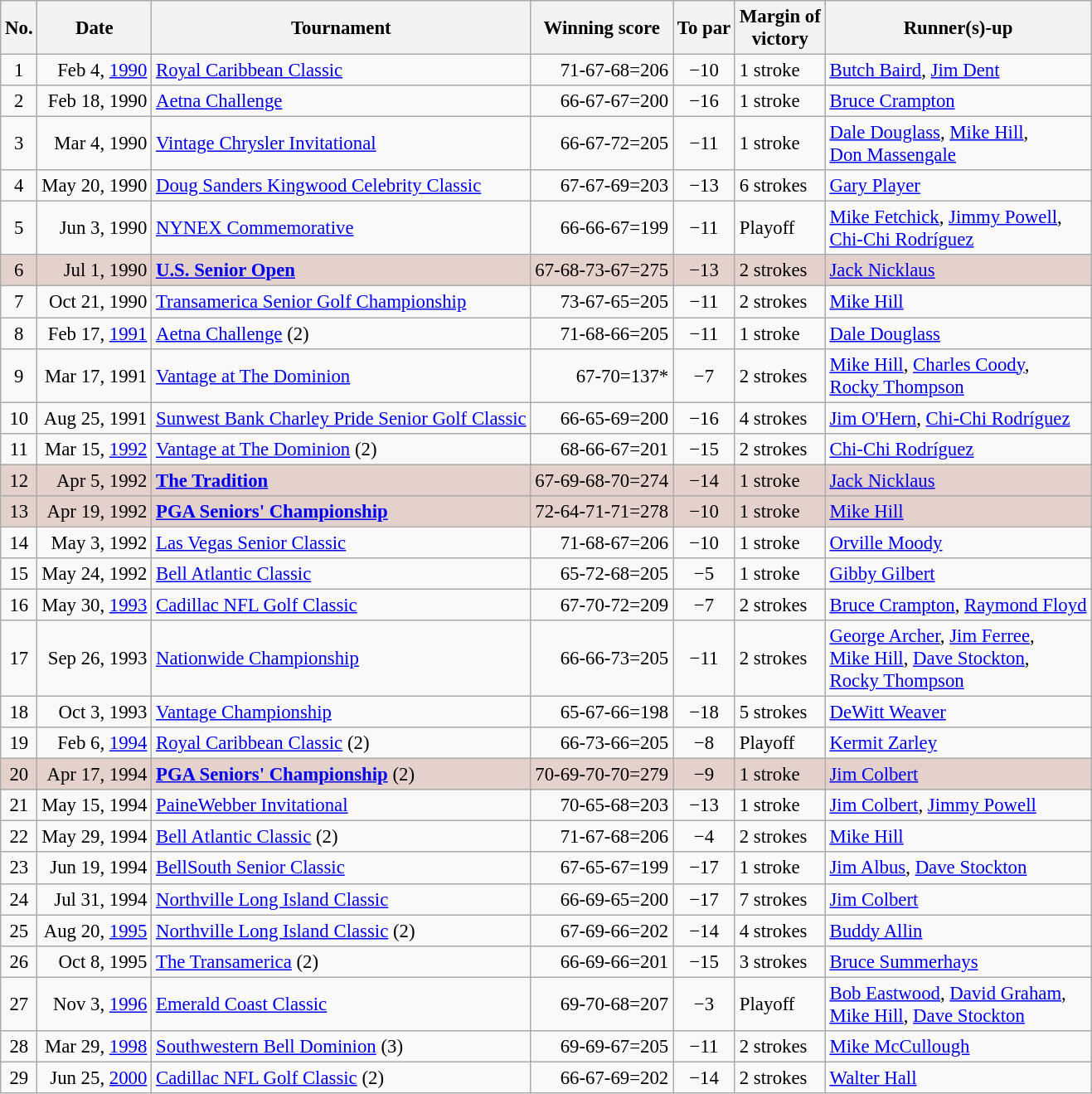<table class="wikitable" style="font-size:95%;">
<tr>
<th>No.</th>
<th>Date</th>
<th>Tournament</th>
<th>Winning score</th>
<th>To par</th>
<th>Margin of<br>victory</th>
<th>Runner(s)-up</th>
</tr>
<tr>
<td align=center>1</td>
<td align=right>Feb 4, <a href='#'>1990</a></td>
<td><a href='#'>Royal Caribbean Classic</a></td>
<td align=right>71-67-68=206</td>
<td align=center>−10</td>
<td>1 stroke</td>
<td> <a href='#'>Butch Baird</a>,  <a href='#'>Jim Dent</a></td>
</tr>
<tr>
<td align=center>2</td>
<td align=right>Feb 18, 1990</td>
<td><a href='#'>Aetna Challenge</a></td>
<td align=right>66-67-67=200</td>
<td align=center>−16</td>
<td>1 stroke</td>
<td> <a href='#'>Bruce Crampton</a></td>
</tr>
<tr>
<td align=center>3</td>
<td align=right>Mar 4, 1990</td>
<td><a href='#'>Vintage Chrysler Invitational</a></td>
<td align=right>66-67-72=205</td>
<td align=center>−11</td>
<td>1 stroke</td>
<td> <a href='#'>Dale Douglass</a>,  <a href='#'>Mike Hill</a>,<br> <a href='#'>Don Massengale</a></td>
</tr>
<tr>
<td align=center>4</td>
<td align=right>May 20, 1990</td>
<td><a href='#'>Doug Sanders Kingwood Celebrity Classic</a></td>
<td align=right>67-67-69=203</td>
<td align=center>−13</td>
<td>6 strokes</td>
<td> <a href='#'>Gary Player</a></td>
</tr>
<tr>
<td align=center>5</td>
<td align=right>Jun 3, 1990</td>
<td><a href='#'>NYNEX Commemorative</a></td>
<td align=right>66-66-67=199</td>
<td align=center>−11</td>
<td>Playoff</td>
<td> <a href='#'>Mike Fetchick</a>,  <a href='#'>Jimmy Powell</a>,<br> <a href='#'>Chi-Chi Rodríguez</a></td>
</tr>
<tr style="background:#e5d1cb;">
<td align=center>6</td>
<td align=right>Jul 1, 1990</td>
<td><strong><a href='#'>U.S. Senior Open</a></strong></td>
<td align=right>67-68-73-67=275</td>
<td align=center>−13</td>
<td>2 strokes</td>
<td> <a href='#'>Jack Nicklaus</a></td>
</tr>
<tr>
<td align=center>7</td>
<td align=right>Oct 21, 1990</td>
<td><a href='#'>Transamerica Senior Golf Championship</a></td>
<td align=right>73-67-65=205</td>
<td align=center>−11</td>
<td>2 strokes</td>
<td> <a href='#'>Mike Hill</a></td>
</tr>
<tr>
<td align=center>8</td>
<td align=right>Feb 17, <a href='#'>1991</a></td>
<td><a href='#'>Aetna Challenge</a> (2)</td>
<td align=right>71-68-66=205</td>
<td align=center>−11</td>
<td>1 stroke</td>
<td> <a href='#'>Dale Douglass</a></td>
</tr>
<tr>
<td align=center>9</td>
<td align=right>Mar 17, 1991</td>
<td><a href='#'>Vantage at The Dominion</a></td>
<td align=right>67-70=137*</td>
<td align=center>−7</td>
<td>2 strokes</td>
<td> <a href='#'>Mike Hill</a>,  <a href='#'>Charles Coody</a>,<br> <a href='#'>Rocky Thompson</a></td>
</tr>
<tr>
<td align=center>10</td>
<td align=right>Aug 25, 1991</td>
<td><a href='#'>Sunwest Bank Charley Pride Senior Golf Classic</a></td>
<td align=right>66-65-69=200</td>
<td align=center>−16</td>
<td>4 strokes</td>
<td> <a href='#'>Jim O'Hern</a>,  <a href='#'>Chi-Chi Rodríguez</a></td>
</tr>
<tr>
<td align=center>11</td>
<td align=right>Mar 15, <a href='#'>1992</a></td>
<td><a href='#'>Vantage at The Dominion</a> (2)</td>
<td align=right>68-66-67=201</td>
<td align=center>−15</td>
<td>2 strokes</td>
<td> <a href='#'>Chi-Chi Rodríguez</a></td>
</tr>
<tr style="background:#e5d1cb;">
<td align=center>12</td>
<td align=right>Apr 5, 1992</td>
<td><strong><a href='#'>The Tradition</a></strong></td>
<td align=right>67-69-68-70=274</td>
<td align=center>−14</td>
<td>1 stroke</td>
<td> <a href='#'>Jack Nicklaus</a></td>
</tr>
<tr style="background:#e5d1cb;">
<td align=center>13</td>
<td align=right>Apr 19, 1992</td>
<td><strong><a href='#'>PGA Seniors' Championship</a></strong></td>
<td align=right>72-64-71-71=278</td>
<td align=center>−10</td>
<td>1 stroke</td>
<td> <a href='#'>Mike Hill</a></td>
</tr>
<tr>
<td align=center>14</td>
<td align=right>May 3, 1992</td>
<td><a href='#'>Las Vegas Senior Classic</a></td>
<td align=right>71-68-67=206</td>
<td align=center>−10</td>
<td>1 stroke</td>
<td> <a href='#'>Orville Moody</a></td>
</tr>
<tr>
<td align=center>15</td>
<td align=right>May 24, 1992</td>
<td><a href='#'>Bell Atlantic Classic</a></td>
<td align=right>65-72-68=205</td>
<td align=center>−5</td>
<td>1 stroke</td>
<td> <a href='#'>Gibby Gilbert</a></td>
</tr>
<tr>
<td align=center>16</td>
<td align=right>May 30, <a href='#'>1993</a></td>
<td><a href='#'>Cadillac NFL Golf Classic</a></td>
<td align=right>67-70-72=209</td>
<td align=center>−7</td>
<td>2 strokes</td>
<td> <a href='#'>Bruce Crampton</a>,   <a href='#'>Raymond Floyd</a></td>
</tr>
<tr>
<td align=center>17</td>
<td align=right>Sep 26, 1993</td>
<td><a href='#'>Nationwide Championship</a></td>
<td align=right>66-66-73=205</td>
<td align=center>−11</td>
<td>2 strokes</td>
<td> <a href='#'>George Archer</a>,  <a href='#'>Jim Ferree</a>,<br> <a href='#'>Mike Hill</a>,  <a href='#'>Dave Stockton</a>,<br> <a href='#'>Rocky Thompson</a></td>
</tr>
<tr>
<td align=center>18</td>
<td align=right>Oct 3, 1993</td>
<td><a href='#'>Vantage Championship</a></td>
<td align=right>65-67-66=198</td>
<td align=center>−18</td>
<td>5 strokes</td>
<td> <a href='#'>DeWitt Weaver</a></td>
</tr>
<tr>
<td align=center>19</td>
<td align=right>Feb 6, <a href='#'>1994</a></td>
<td><a href='#'>Royal Caribbean Classic</a> (2)</td>
<td align=right>66-73-66=205</td>
<td align=center>−8</td>
<td>Playoff</td>
<td> <a href='#'>Kermit Zarley</a></td>
</tr>
<tr style="background:#e5d1cb;">
<td align=center>20</td>
<td align=right>Apr 17, 1994</td>
<td><strong><a href='#'>PGA Seniors' Championship</a></strong> (2)</td>
<td align=right>70-69-70-70=279</td>
<td align=center>−9</td>
<td>1 stroke</td>
<td> <a href='#'>Jim Colbert</a></td>
</tr>
<tr>
<td align=center>21</td>
<td align=right>May 15, 1994</td>
<td><a href='#'>PaineWebber Invitational</a></td>
<td align=right>70-65-68=203</td>
<td align=center>−13</td>
<td>1 stroke</td>
<td> <a href='#'>Jim Colbert</a>,  <a href='#'>Jimmy Powell</a></td>
</tr>
<tr>
<td align=center>22</td>
<td align=right>May 29, 1994</td>
<td><a href='#'>Bell Atlantic Classic</a> (2)</td>
<td align=right>71-67-68=206</td>
<td align=center>−4</td>
<td>2 strokes</td>
<td> <a href='#'>Mike Hill</a></td>
</tr>
<tr>
<td align=center>23</td>
<td align=right>Jun 19, 1994</td>
<td><a href='#'>BellSouth Senior Classic</a></td>
<td align=right>67-65-67=199</td>
<td align=center>−17</td>
<td>1 stroke</td>
<td> <a href='#'>Jim Albus</a>,  <a href='#'>Dave Stockton</a></td>
</tr>
<tr>
<td align=center>24</td>
<td align=right>Jul 31, 1994</td>
<td><a href='#'>Northville Long Island Classic</a></td>
<td align=right>66-69-65=200</td>
<td align=center>−17</td>
<td>7 strokes</td>
<td> <a href='#'>Jim Colbert</a></td>
</tr>
<tr>
<td align=center>25</td>
<td align=right>Aug 20, <a href='#'>1995</a></td>
<td><a href='#'>Northville Long Island Classic</a> (2)</td>
<td align=right>67-69-66=202</td>
<td align=center>−14</td>
<td>4 strokes</td>
<td> <a href='#'>Buddy Allin</a></td>
</tr>
<tr>
<td align=center>26</td>
<td align=right>Oct 8, 1995</td>
<td><a href='#'>The Transamerica</a> (2)</td>
<td align=right>66-69-66=201</td>
<td align=center>−15</td>
<td>3 strokes</td>
<td> <a href='#'>Bruce Summerhays</a></td>
</tr>
<tr>
<td align=center>27</td>
<td align=right>Nov 3, <a href='#'>1996</a></td>
<td><a href='#'>Emerald Coast Classic</a></td>
<td align=right>69-70-68=207</td>
<td align=center>−3</td>
<td>Playoff</td>
<td> <a href='#'>Bob Eastwood</a>,  <a href='#'>David Graham</a>,<br> <a href='#'>Mike Hill</a>,  <a href='#'>Dave Stockton</a></td>
</tr>
<tr>
<td align=center>28</td>
<td align=right>Mar 29, <a href='#'>1998</a></td>
<td><a href='#'>Southwestern Bell Dominion</a> (3)</td>
<td align=right>69-69-67=205</td>
<td align=center>−11</td>
<td>2 strokes</td>
<td> <a href='#'>Mike McCullough</a></td>
</tr>
<tr>
<td align=center>29</td>
<td align=right>Jun 25, <a href='#'>2000</a></td>
<td><a href='#'>Cadillac NFL Golf Classic</a> (2)</td>
<td align=right>66-67-69=202</td>
<td align=center>−14</td>
<td>2 strokes</td>
<td> <a href='#'>Walter Hall</a></td>
</tr>
</table>
